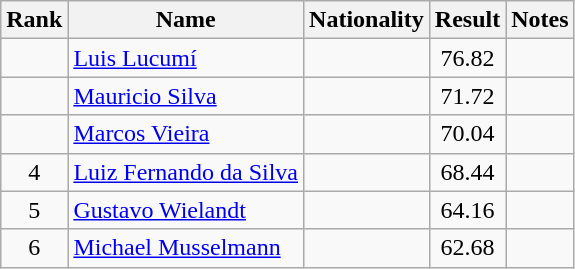<table class="wikitable sortable" style="text-align:center">
<tr>
<th>Rank</th>
<th>Name</th>
<th>Nationality</th>
<th>Result</th>
<th>Notes</th>
</tr>
<tr>
<td></td>
<td align=left><a href='#'>Luis Lucumí</a></td>
<td align=left></td>
<td>76.82</td>
<td></td>
</tr>
<tr>
<td></td>
<td align=left><a href='#'>Mauricio Silva</a></td>
<td align=left></td>
<td>71.72</td>
<td></td>
</tr>
<tr>
<td></td>
<td align=left><a href='#'>Marcos Vieira</a></td>
<td align=left></td>
<td>70.04</td>
<td></td>
</tr>
<tr>
<td>4</td>
<td align=left><a href='#'>Luiz Fernando da Silva</a></td>
<td align=left></td>
<td>68.44</td>
<td></td>
</tr>
<tr>
<td>5</td>
<td align=left><a href='#'>Gustavo Wielandt</a></td>
<td align=left></td>
<td>64.16</td>
<td></td>
</tr>
<tr>
<td>6</td>
<td align=left><a href='#'>Michael Musselmann</a></td>
<td align=left></td>
<td>62.68</td>
<td></td>
</tr>
</table>
